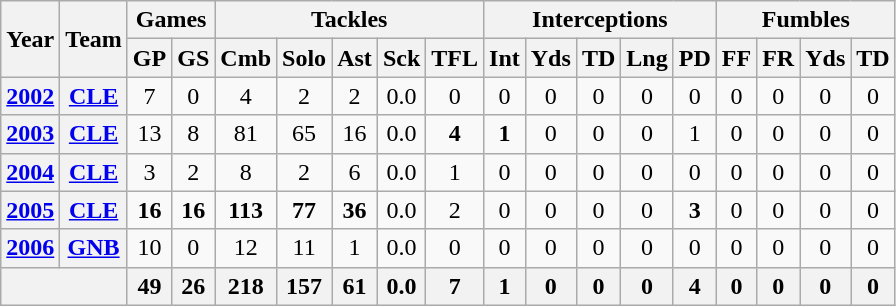<table class="wikitable" style="text-align:center">
<tr>
<th rowspan="2">Year</th>
<th rowspan="2">Team</th>
<th colspan="2">Games</th>
<th colspan="5">Tackles</th>
<th colspan="5">Interceptions</th>
<th colspan="4">Fumbles</th>
</tr>
<tr>
<th>GP</th>
<th>GS</th>
<th>Cmb</th>
<th>Solo</th>
<th>Ast</th>
<th>Sck</th>
<th>TFL</th>
<th>Int</th>
<th>Yds</th>
<th>TD</th>
<th>Lng</th>
<th>PD</th>
<th>FF</th>
<th>FR</th>
<th>Yds</th>
<th>TD</th>
</tr>
<tr>
<th><a href='#'>2002</a></th>
<th><a href='#'>CLE</a></th>
<td>7</td>
<td>0</td>
<td>4</td>
<td>2</td>
<td>2</td>
<td>0.0</td>
<td>0</td>
<td>0</td>
<td>0</td>
<td>0</td>
<td>0</td>
<td>0</td>
<td>0</td>
<td>0</td>
<td>0</td>
<td>0</td>
</tr>
<tr>
<th><a href='#'>2003</a></th>
<th><a href='#'>CLE</a></th>
<td>13</td>
<td>8</td>
<td>81</td>
<td>65</td>
<td>16</td>
<td>0.0</td>
<td><strong>4</strong></td>
<td><strong>1</strong></td>
<td>0</td>
<td>0</td>
<td>0</td>
<td>1</td>
<td>0</td>
<td>0</td>
<td>0</td>
<td>0</td>
</tr>
<tr>
<th><a href='#'>2004</a></th>
<th><a href='#'>CLE</a></th>
<td>3</td>
<td>2</td>
<td>8</td>
<td>2</td>
<td>6</td>
<td>0.0</td>
<td>1</td>
<td>0</td>
<td>0</td>
<td>0</td>
<td>0</td>
<td>0</td>
<td>0</td>
<td>0</td>
<td>0</td>
<td>0</td>
</tr>
<tr>
<th><a href='#'>2005</a></th>
<th><a href='#'>CLE</a></th>
<td><strong>16</strong></td>
<td><strong>16</strong></td>
<td><strong>113</strong></td>
<td><strong>77</strong></td>
<td><strong>36</strong></td>
<td>0.0</td>
<td>2</td>
<td>0</td>
<td>0</td>
<td>0</td>
<td>0</td>
<td><strong>3</strong></td>
<td>0</td>
<td>0</td>
<td>0</td>
<td>0</td>
</tr>
<tr>
<th><a href='#'>2006</a></th>
<th><a href='#'>GNB</a></th>
<td>10</td>
<td>0</td>
<td>12</td>
<td>11</td>
<td>1</td>
<td>0.0</td>
<td>0</td>
<td>0</td>
<td>0</td>
<td>0</td>
<td>0</td>
<td>0</td>
<td>0</td>
<td>0</td>
<td>0</td>
<td>0</td>
</tr>
<tr>
<th colspan="2"></th>
<th>49</th>
<th>26</th>
<th>218</th>
<th>157</th>
<th>61</th>
<th>0.0</th>
<th>7</th>
<th>1</th>
<th>0</th>
<th>0</th>
<th>0</th>
<th>4</th>
<th>0</th>
<th>0</th>
<th>0</th>
<th>0</th>
</tr>
</table>
